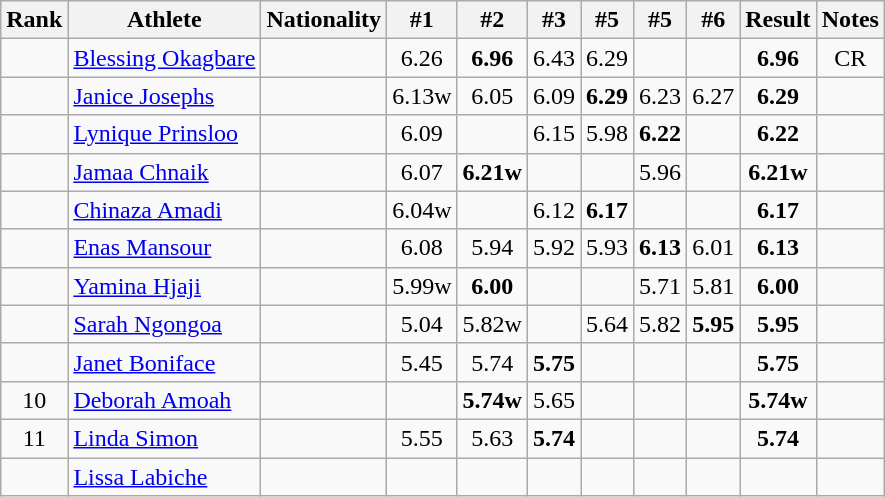<table class="wikitable sortable" style="text-align:center">
<tr>
<th>Rank</th>
<th>Athlete</th>
<th>Nationality</th>
<th>#1</th>
<th>#2</th>
<th>#3</th>
<th>#5</th>
<th>#5</th>
<th>#6</th>
<th>Result</th>
<th>Notes</th>
</tr>
<tr>
<td></td>
<td align=left><a href='#'>Blessing Okagbare</a></td>
<td align=left></td>
<td>6.26</td>
<td><strong>6.96</strong></td>
<td>6.43</td>
<td>6.29</td>
<td></td>
<td></td>
<td><strong>6.96</strong></td>
<td>CR</td>
</tr>
<tr>
<td></td>
<td align=left><a href='#'>Janice Josephs</a></td>
<td align=left></td>
<td>6.13w</td>
<td>6.05</td>
<td>6.09</td>
<td><strong>6.29</strong></td>
<td>6.23</td>
<td>6.27</td>
<td><strong>6.29</strong></td>
<td></td>
</tr>
<tr>
<td></td>
<td align=left><a href='#'>Lynique Prinsloo</a></td>
<td align=left></td>
<td>6.09</td>
<td></td>
<td>6.15</td>
<td>5.98</td>
<td><strong>6.22</strong></td>
<td></td>
<td><strong>6.22</strong></td>
<td></td>
</tr>
<tr>
<td></td>
<td align=left><a href='#'>Jamaa Chnaik</a></td>
<td align=left></td>
<td>6.07</td>
<td><strong>6.21w</strong></td>
<td></td>
<td></td>
<td>5.96</td>
<td></td>
<td><strong>6.21w</strong></td>
<td></td>
</tr>
<tr>
<td></td>
<td align=left><a href='#'>Chinaza Amadi</a></td>
<td align=left></td>
<td>6.04w</td>
<td></td>
<td>6.12</td>
<td><strong>6.17</strong></td>
<td></td>
<td></td>
<td><strong>6.17</strong></td>
<td></td>
</tr>
<tr>
<td></td>
<td align=left><a href='#'>Enas Mansour</a></td>
<td align=left></td>
<td>6.08</td>
<td>5.94</td>
<td>5.92</td>
<td>5.93</td>
<td><strong>6.13</strong></td>
<td>6.01</td>
<td><strong>6.13</strong></td>
<td></td>
</tr>
<tr>
<td></td>
<td align=left><a href='#'>Yamina Hjaji</a></td>
<td align=left></td>
<td>5.99w</td>
<td><strong>6.00</strong></td>
<td></td>
<td></td>
<td>5.71</td>
<td>5.81</td>
<td><strong>6.00</strong></td>
<td></td>
</tr>
<tr>
<td></td>
<td align=left><a href='#'>Sarah Ngongoa</a></td>
<td align=left></td>
<td>5.04</td>
<td>5.82w</td>
<td></td>
<td>5.64</td>
<td>5.82</td>
<td><strong>5.95</strong></td>
<td><strong>5.95</strong></td>
<td></td>
</tr>
<tr>
<td></td>
<td align=left><a href='#'>Janet Boniface</a></td>
<td align=left></td>
<td>5.45</td>
<td>5.74</td>
<td><strong>5.75</strong></td>
<td></td>
<td></td>
<td></td>
<td><strong>5.75</strong></td>
<td></td>
</tr>
<tr>
<td>10</td>
<td align=left><a href='#'>Deborah Amoah</a></td>
<td align=left></td>
<td></td>
<td><strong>5.74w</strong></td>
<td>5.65</td>
<td></td>
<td></td>
<td></td>
<td><strong>5.74w</strong></td>
<td></td>
</tr>
<tr>
<td>11</td>
<td align=left><a href='#'>Linda Simon</a></td>
<td align=left></td>
<td>5.55</td>
<td>5.63</td>
<td><strong>5.74</strong></td>
<td></td>
<td></td>
<td></td>
<td><strong>5.74</strong></td>
<td></td>
</tr>
<tr>
<td></td>
<td align=left><a href='#'>Lissa Labiche</a></td>
<td align=left></td>
<td></td>
<td></td>
<td></td>
<td></td>
<td></td>
<td></td>
<td><strong></strong></td>
<td></td>
</tr>
</table>
